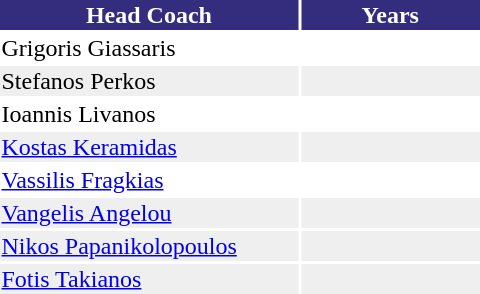<table>
<tr style="color:#FFFFFF; background:#342D7E;">
<th width="50%">Head Coach</th>
<th width="30%">Years</th>
</tr>
<tr>
<td> Grigoris Giassaris</td>
<td></td>
</tr>
<tr bgcolor="#EFEFEF">
<td> Stefanos Perkos</td>
<td></td>
</tr>
<tr>
<td> Ioannis Livanos</td>
<td></td>
</tr>
<tr bgcolor="#EFEFEF">
<td> <a href='#'>Kostas Keramidas</a></td>
<td></td>
</tr>
<tr>
<td> <a href='#'>Vassilis Fragkias</a></td>
<td></td>
</tr>
<tr bgcolor="#EFEFEF">
<td> <a href='#'>Vangelis Angelou</a></td>
<td></td>
</tr>
<tr bgcolor="#EFEFEF">
<td> <a href='#'>Nikos Papanikolopoulos</a></td>
<td></td>
</tr>
<tr bgcolor="#EFEFEF">
<td> <a href='#'>Fotis Takianos</a></td>
<td></td>
</tr>
</table>
